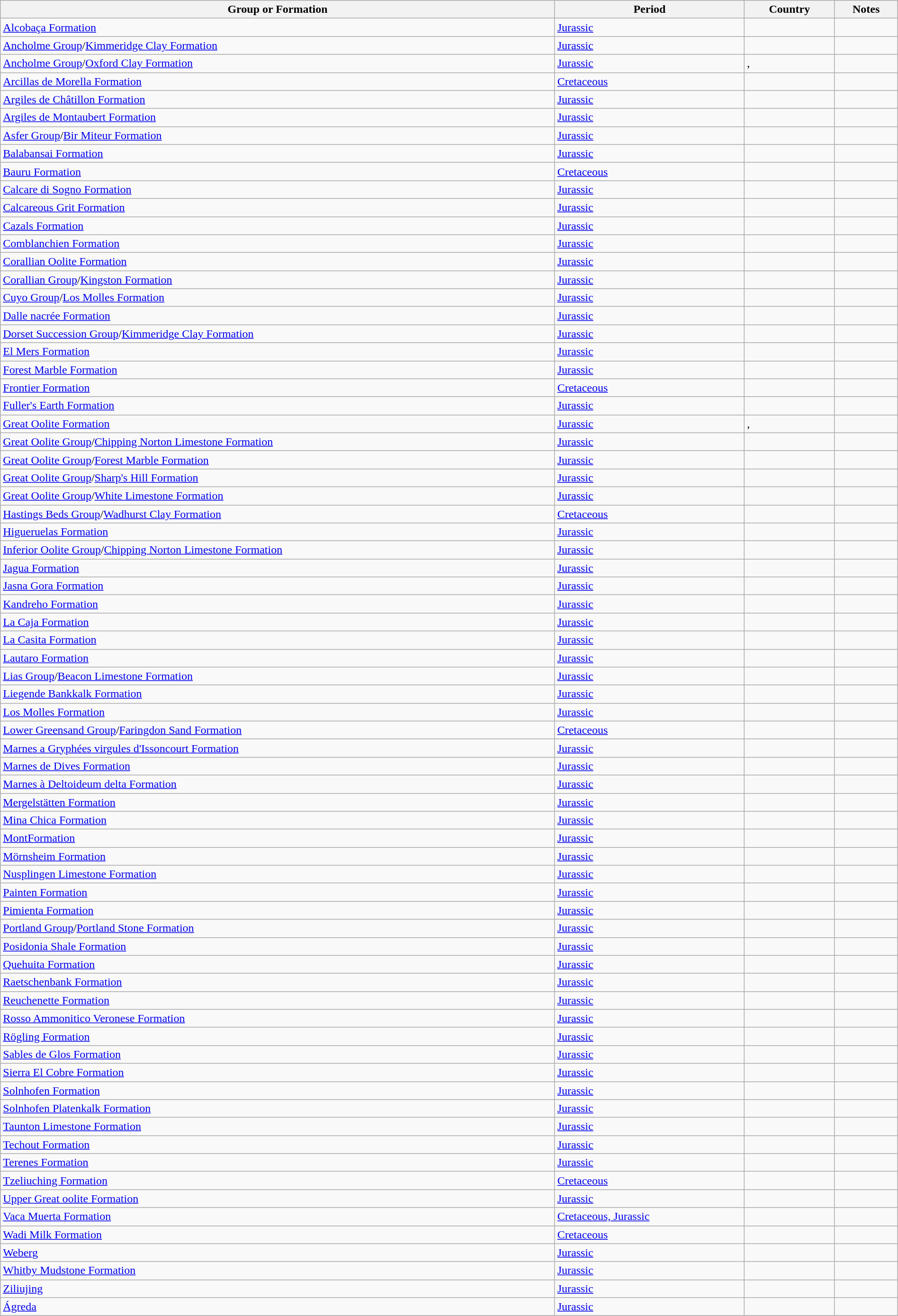<table class="wikitable sortable" style="width: 100%;">
<tr>
<th>Group or Formation</th>
<th>Period</th>
<th>Country</th>
<th class="unsortable">Notes</th>
</tr>
<tr>
<td><a href='#'>Alcobaça Formation</a></td>
<td><a href='#'>Jurassic</a></td>
<td></td>
<td></td>
</tr>
<tr>
<td><a href='#'>Ancholme Group</a>/<a href='#'>Kimmeridge Clay Formation</a></td>
<td><a href='#'>Jurassic</a></td>
<td></td>
<td></td>
</tr>
<tr>
<td><a href='#'>Ancholme Group</a>/<a href='#'>Oxford Clay Formation</a></td>
<td><a href='#'>Jurassic</a></td>
<td>, </td>
<td></td>
</tr>
<tr>
<td><a href='#'>Arcillas de Morella Formation</a></td>
<td><a href='#'>Cretaceous</a></td>
<td></td>
<td></td>
</tr>
<tr>
<td><a href='#'>Argiles de Châtillon Formation</a></td>
<td><a href='#'>Jurassic</a></td>
<td></td>
<td></td>
</tr>
<tr>
<td><a href='#'>Argiles de Montaubert Formation</a></td>
<td><a href='#'>Jurassic</a></td>
<td></td>
<td></td>
</tr>
<tr>
<td><a href='#'>Asfer Group</a>/<a href='#'>Bir Miteur Formation</a></td>
<td><a href='#'>Jurassic</a></td>
<td></td>
<td></td>
</tr>
<tr>
<td><a href='#'>Balabansai Formation</a></td>
<td><a href='#'>Jurassic</a></td>
<td></td>
<td></td>
</tr>
<tr>
<td><a href='#'>Bauru Formation</a></td>
<td><a href='#'>Cretaceous</a></td>
<td></td>
<td></td>
</tr>
<tr>
<td><a href='#'>Calcare di Sogno Formation</a></td>
<td><a href='#'>Jurassic</a></td>
<td></td>
<td></td>
</tr>
<tr>
<td><a href='#'>Calcareous Grit Formation</a></td>
<td><a href='#'>Jurassic</a></td>
<td></td>
<td></td>
</tr>
<tr>
<td><a href='#'>Cazals Formation</a></td>
<td><a href='#'>Jurassic</a></td>
<td></td>
<td></td>
</tr>
<tr>
<td><a href='#'>Comblanchien Formation</a></td>
<td><a href='#'>Jurassic</a></td>
<td></td>
<td></td>
</tr>
<tr>
<td><a href='#'>Corallian Oolite Formation</a></td>
<td><a href='#'>Jurassic</a></td>
<td></td>
<td></td>
</tr>
<tr>
<td><a href='#'>Corallian Group</a>/<a href='#'>Kingston Formation</a></td>
<td><a href='#'>Jurassic</a></td>
<td></td>
<td></td>
</tr>
<tr>
<td><a href='#'>Cuyo Group</a>/<a href='#'>Los Molles Formation</a></td>
<td><a href='#'>Jurassic</a></td>
<td></td>
<td></td>
</tr>
<tr>
<td><a href='#'>Dalle nacrée Formation</a></td>
<td><a href='#'>Jurassic</a></td>
<td></td>
<td></td>
</tr>
<tr>
<td><a href='#'>Dorset Succession Group</a>/<a href='#'>Kimmeridge Clay Formation</a></td>
<td><a href='#'>Jurassic</a></td>
<td></td>
<td></td>
</tr>
<tr>
<td><a href='#'>El Mers Formation</a></td>
<td><a href='#'>Jurassic</a></td>
<td></td>
<td></td>
</tr>
<tr>
<td><a href='#'>Forest Marble Formation</a></td>
<td><a href='#'>Jurassic</a></td>
<td></td>
<td></td>
</tr>
<tr>
<td><a href='#'>Frontier Formation</a></td>
<td><a href='#'>Cretaceous</a></td>
<td></td>
<td></td>
</tr>
<tr>
<td><a href='#'>Fuller's Earth Formation</a></td>
<td><a href='#'>Jurassic</a></td>
<td></td>
<td></td>
</tr>
<tr>
<td><a href='#'>Great Oolite Formation</a></td>
<td><a href='#'>Jurassic</a></td>
<td>, </td>
<td></td>
</tr>
<tr>
<td><a href='#'>Great Oolite Group</a>/<a href='#'>Chipping Norton Limestone Formation</a></td>
<td><a href='#'>Jurassic</a></td>
<td></td>
<td></td>
</tr>
<tr>
<td><a href='#'>Great Oolite Group</a>/<a href='#'>Forest Marble Formation</a></td>
<td><a href='#'>Jurassic</a></td>
<td></td>
<td></td>
</tr>
<tr>
<td><a href='#'>Great Oolite Group</a>/<a href='#'>Sharp's Hill Formation</a></td>
<td><a href='#'>Jurassic</a></td>
<td></td>
<td></td>
</tr>
<tr>
<td><a href='#'>Great Oolite Group</a>/<a href='#'>White Limestone Formation</a></td>
<td><a href='#'>Jurassic</a></td>
<td></td>
<td></td>
</tr>
<tr>
<td><a href='#'>Hastings Beds Group</a>/<a href='#'>Wadhurst Clay Formation</a></td>
<td><a href='#'>Cretaceous</a></td>
<td></td>
<td></td>
</tr>
<tr>
<td><a href='#'>Higueruelas Formation</a></td>
<td><a href='#'>Jurassic</a></td>
<td></td>
<td></td>
</tr>
<tr>
<td><a href='#'>Inferior Oolite Group</a>/<a href='#'>Chipping Norton Limestone Formation</a></td>
<td><a href='#'>Jurassic</a></td>
<td></td>
<td></td>
</tr>
<tr>
<td><a href='#'>Jagua Formation</a></td>
<td><a href='#'>Jurassic</a></td>
<td></td>
<td></td>
</tr>
<tr>
<td><a href='#'>Jasna Gora Formation</a></td>
<td><a href='#'>Jurassic</a></td>
<td></td>
<td></td>
</tr>
<tr>
<td><a href='#'>Kandreho Formation</a></td>
<td><a href='#'>Jurassic</a></td>
<td></td>
<td></td>
</tr>
<tr>
<td><a href='#'>La Caja Formation</a></td>
<td><a href='#'>Jurassic</a></td>
<td></td>
<td></td>
</tr>
<tr>
<td><a href='#'>La Casita Formation</a></td>
<td><a href='#'>Jurassic</a></td>
<td></td>
<td></td>
</tr>
<tr>
<td><a href='#'>Lautaro Formation</a></td>
<td><a href='#'>Jurassic</a></td>
<td></td>
<td></td>
</tr>
<tr>
<td><a href='#'>Lias Group</a>/<a href='#'>Beacon Limestone Formation</a></td>
<td><a href='#'>Jurassic</a></td>
<td></td>
<td></td>
</tr>
<tr>
<td><a href='#'>Liegende Bankkalk Formation</a></td>
<td><a href='#'>Jurassic</a></td>
<td></td>
<td></td>
</tr>
<tr>
<td><a href='#'>Los Molles Formation</a></td>
<td><a href='#'>Jurassic</a></td>
<td></td>
<td></td>
</tr>
<tr>
<td><a href='#'>Lower Greensand Group</a>/<a href='#'>Faringdon Sand Formation</a></td>
<td><a href='#'>Cretaceous</a></td>
<td></td>
<td></td>
</tr>
<tr>
<td><a href='#'>Marnes a Gryphées virgules d'Issoncourt Formation</a></td>
<td><a href='#'>Jurassic</a></td>
<td></td>
<td></td>
</tr>
<tr>
<td><a href='#'>Marnes de Dives Formation</a></td>
<td><a href='#'>Jurassic</a></td>
<td></td>
<td></td>
</tr>
<tr>
<td><a href='#'>Marnes à Deltoideum delta Formation</a></td>
<td><a href='#'>Jurassic</a></td>
<td></td>
<td></td>
</tr>
<tr>
<td><a href='#'>Mergelstätten Formation</a></td>
<td><a href='#'>Jurassic</a></td>
<td></td>
<td></td>
</tr>
<tr>
<td><a href='#'>Mina Chica Formation</a></td>
<td><a href='#'>Jurassic</a></td>
<td></td>
<td></td>
</tr>
<tr>
<td><a href='#'>MontFormation</a></td>
<td><a href='#'>Jurassic</a></td>
<td></td>
<td></td>
</tr>
<tr>
<td><a href='#'>Mörnsheim Formation</a></td>
<td><a href='#'>Jurassic</a></td>
<td></td>
<td></td>
</tr>
<tr>
<td><a href='#'>Nusplingen Limestone Formation</a></td>
<td><a href='#'>Jurassic</a></td>
<td></td>
<td></td>
</tr>
<tr>
<td><a href='#'>Painten Formation</a></td>
<td><a href='#'>Jurassic</a></td>
<td></td>
<td></td>
</tr>
<tr>
<td><a href='#'>Pimienta Formation</a></td>
<td><a href='#'>Jurassic</a></td>
<td></td>
<td></td>
</tr>
<tr>
<td><a href='#'>Portland Group</a>/<a href='#'>Portland Stone Formation</a></td>
<td><a href='#'>Jurassic</a></td>
<td></td>
<td></td>
</tr>
<tr>
<td><a href='#'>Posidonia Shale Formation</a></td>
<td><a href='#'>Jurassic</a></td>
<td></td>
<td></td>
</tr>
<tr>
<td><a href='#'>Quehuita Formation</a></td>
<td><a href='#'>Jurassic</a></td>
<td></td>
<td></td>
</tr>
<tr>
<td><a href='#'>Raetschenbank Formation</a></td>
<td><a href='#'>Jurassic</a></td>
<td></td>
<td></td>
</tr>
<tr>
<td><a href='#'>Reuchenette Formation</a></td>
<td><a href='#'>Jurassic</a></td>
<td></td>
<td></td>
</tr>
<tr>
<td><a href='#'>Rosso Ammonitico Veronese Formation</a></td>
<td><a href='#'>Jurassic</a></td>
<td></td>
<td></td>
</tr>
<tr>
<td><a href='#'>Rögling Formation</a></td>
<td><a href='#'>Jurassic</a></td>
<td></td>
<td></td>
</tr>
<tr>
<td><a href='#'>Sables de Glos Formation</a></td>
<td><a href='#'>Jurassic</a></td>
<td></td>
<td></td>
</tr>
<tr>
<td><a href='#'>Sierra El Cobre Formation</a></td>
<td><a href='#'>Jurassic</a></td>
<td></td>
<td></td>
</tr>
<tr>
<td><a href='#'>Solnhofen Formation</a></td>
<td><a href='#'>Jurassic</a></td>
<td></td>
<td></td>
</tr>
<tr>
<td><a href='#'>Solnhofen Platenkalk Formation</a></td>
<td><a href='#'>Jurassic</a></td>
<td></td>
<td></td>
</tr>
<tr>
<td><a href='#'>Taunton Limestone Formation</a></td>
<td><a href='#'>Jurassic</a></td>
<td></td>
<td></td>
</tr>
<tr>
<td><a href='#'>Techout Formation</a></td>
<td><a href='#'>Jurassic</a></td>
<td></td>
<td></td>
</tr>
<tr>
<td><a href='#'>Terenes Formation</a></td>
<td><a href='#'>Jurassic</a></td>
<td></td>
<td></td>
</tr>
<tr>
<td><a href='#'>Tzeliuching Formation</a></td>
<td><a href='#'>Cretaceous</a></td>
<td></td>
<td></td>
</tr>
<tr>
<td><a href='#'>Upper Great oolite Formation</a></td>
<td><a href='#'>Jurassic</a></td>
<td></td>
<td></td>
</tr>
<tr>
<td><a href='#'>Vaca Muerta Formation</a></td>
<td><a href='#'>Cretaceous, Jurassic</a></td>
<td></td>
<td></td>
</tr>
<tr>
<td><a href='#'>Wadi Milk Formation</a></td>
<td><a href='#'>Cretaceous</a></td>
<td></td>
<td></td>
</tr>
<tr>
<td><a href='#'>Weberg</a></td>
<td><a href='#'>Jurassic</a></td>
<td></td>
<td></td>
</tr>
<tr>
<td><a href='#'>Whitby Mudstone Formation</a></td>
<td><a href='#'>Jurassic</a></td>
<td></td>
<td></td>
</tr>
<tr>
<td><a href='#'>Ziliujing</a></td>
<td><a href='#'>Jurassic</a></td>
<td></td>
<td></td>
</tr>
<tr>
<td><a href='#'>Ágreda</a></td>
<td><a href='#'>Jurassic</a></td>
<td></td>
<td></td>
</tr>
</table>
